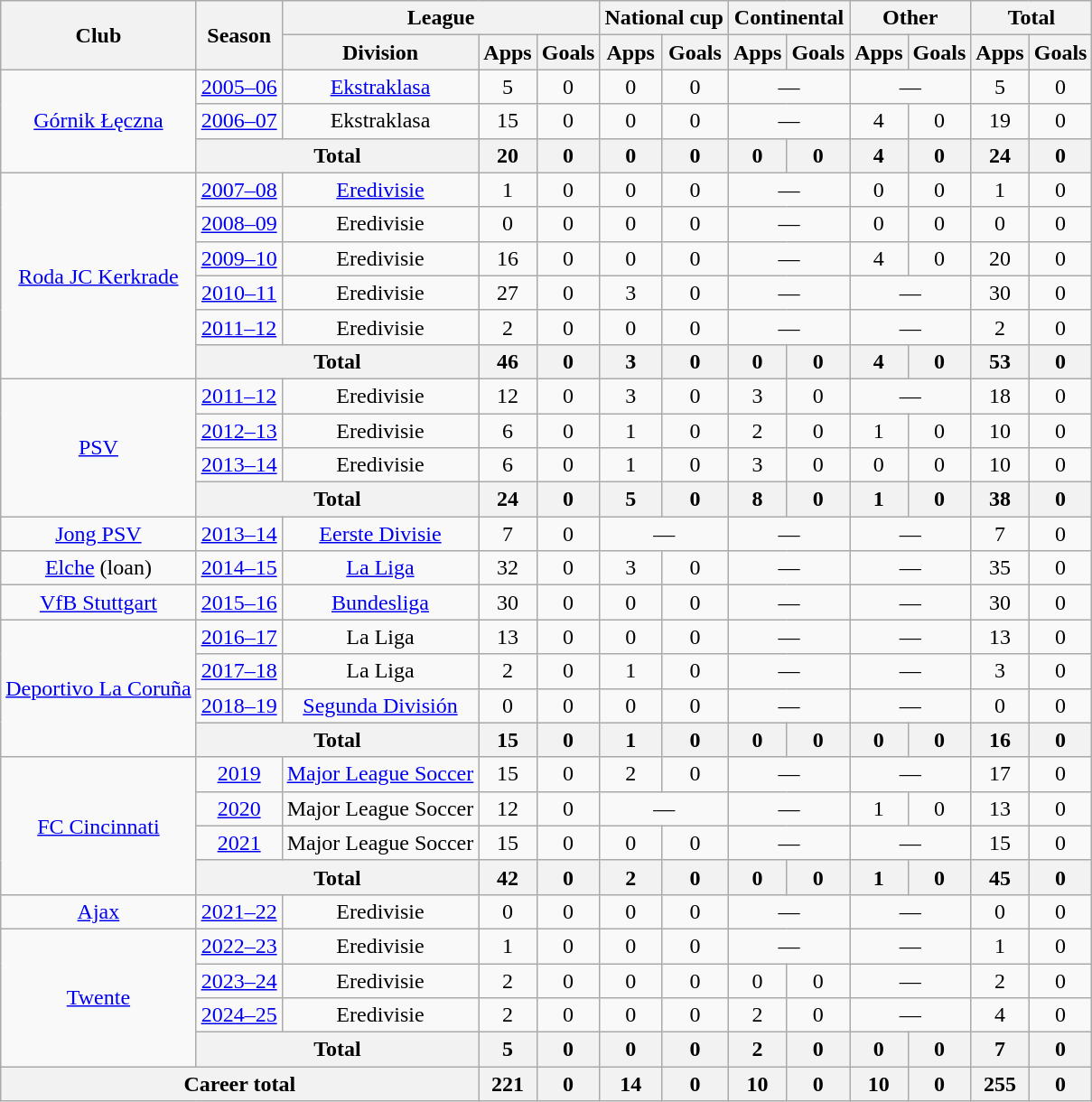<table class="wikitable" style="text-align:center">
<tr>
<th rowspan="2">Club</th>
<th rowspan="2">Season</th>
<th colspan="3">League</th>
<th colspan="2">National cup</th>
<th colspan="2">Continental</th>
<th colspan="2">Other</th>
<th colspan="2">Total</th>
</tr>
<tr>
<th>Division</th>
<th>Apps</th>
<th>Goals</th>
<th>Apps</th>
<th>Goals</th>
<th>Apps</th>
<th>Goals</th>
<th>Apps</th>
<th>Goals</th>
<th>Apps</th>
<th>Goals</th>
</tr>
<tr>
<td rowspan="3"><a href='#'>Górnik Łęczna</a></td>
<td><a href='#'>2005–06</a></td>
<td><a href='#'>Ekstraklasa</a></td>
<td>5</td>
<td>0</td>
<td>0</td>
<td>0</td>
<td colspan="2">—</td>
<td colspan="2">—</td>
<td>5</td>
<td>0</td>
</tr>
<tr>
<td><a href='#'>2006–07</a></td>
<td>Ekstraklasa</td>
<td>15</td>
<td>0</td>
<td>0</td>
<td>0</td>
<td colspan="2">—</td>
<td>4</td>
<td>0</td>
<td>19</td>
<td>0</td>
</tr>
<tr>
<th colspan="2">Total</th>
<th>20</th>
<th>0</th>
<th>0</th>
<th>0</th>
<th>0</th>
<th>0</th>
<th>4</th>
<th>0</th>
<th>24</th>
<th>0</th>
</tr>
<tr>
<td rowspan="6"><a href='#'>Roda JC Kerkrade</a></td>
<td><a href='#'>2007–08</a></td>
<td><a href='#'>Eredivisie</a></td>
<td>1</td>
<td>0</td>
<td>0</td>
<td>0</td>
<td colspan="2">—</td>
<td>0</td>
<td>0</td>
<td>1</td>
<td>0</td>
</tr>
<tr>
<td><a href='#'>2008–09</a></td>
<td>Eredivisie</td>
<td>0</td>
<td>0</td>
<td>0</td>
<td>0</td>
<td colspan="2">—</td>
<td>0</td>
<td>0</td>
<td>0</td>
<td>0</td>
</tr>
<tr>
<td><a href='#'>2009–10</a></td>
<td>Eredivisie</td>
<td>16</td>
<td>0</td>
<td>0</td>
<td>0</td>
<td colspan="2">—</td>
<td>4</td>
<td>0</td>
<td>20</td>
<td>0</td>
</tr>
<tr>
<td><a href='#'>2010–11</a></td>
<td>Eredivisie</td>
<td>27</td>
<td>0</td>
<td>3</td>
<td>0</td>
<td colspan="2">—</td>
<td colspan="2">—</td>
<td>30</td>
<td>0</td>
</tr>
<tr>
<td><a href='#'>2011–12</a></td>
<td>Eredivisie</td>
<td>2</td>
<td>0</td>
<td>0</td>
<td>0</td>
<td colspan="2">—</td>
<td colspan="2">—</td>
<td>2</td>
<td>0</td>
</tr>
<tr>
<th colspan="2">Total</th>
<th>46</th>
<th>0</th>
<th>3</th>
<th>0</th>
<th>0</th>
<th>0</th>
<th>4</th>
<th>0</th>
<th>53</th>
<th>0</th>
</tr>
<tr>
<td rowspan="4"><a href='#'>PSV</a></td>
<td><a href='#'>2011–12</a></td>
<td>Eredivisie</td>
<td>12</td>
<td>0</td>
<td>3</td>
<td>0</td>
<td>3</td>
<td>0</td>
<td colspan=2>—</td>
<td>18</td>
<td>0</td>
</tr>
<tr>
<td><a href='#'>2012–13</a></td>
<td>Eredivisie</td>
<td>6</td>
<td>0</td>
<td>1</td>
<td>0</td>
<td>2</td>
<td>0</td>
<td>1</td>
<td>0</td>
<td>10</td>
<td>0</td>
</tr>
<tr>
<td><a href='#'>2013–14</a></td>
<td>Eredivisie</td>
<td>6</td>
<td>0</td>
<td>1</td>
<td>0</td>
<td>3</td>
<td>0</td>
<td>0</td>
<td>0</td>
<td>10</td>
<td>0</td>
</tr>
<tr>
<th colspan="2">Total</th>
<th>24</th>
<th>0</th>
<th>5</th>
<th>0</th>
<th>8</th>
<th>0</th>
<th>1</th>
<th>0</th>
<th>38</th>
<th>0</th>
</tr>
<tr>
<td><a href='#'>Jong PSV</a></td>
<td><a href='#'>2013–14</a></td>
<td><a href='#'>Eerste Divisie</a></td>
<td>7</td>
<td>0</td>
<td colspan="2">—</td>
<td colspan="2">—</td>
<td colspan="2">—</td>
<td>7</td>
<td>0</td>
</tr>
<tr>
<td><a href='#'>Elche</a> (loan)</td>
<td><a href='#'>2014–15</a></td>
<td><a href='#'>La Liga</a></td>
<td>32</td>
<td>0</td>
<td>3</td>
<td>0</td>
<td colspan="2">—</td>
<td colspan="2">—</td>
<td>35</td>
<td>0</td>
</tr>
<tr>
<td><a href='#'>VfB Stuttgart</a></td>
<td><a href='#'>2015–16</a></td>
<td><a href='#'>Bundesliga</a></td>
<td>30</td>
<td>0</td>
<td>0</td>
<td>0</td>
<td colspan="2">—</td>
<td colspan="2">—</td>
<td>30</td>
<td>0</td>
</tr>
<tr>
<td rowspan="4"><a href='#'>Deportivo La Coruña</a></td>
<td><a href='#'>2016–17</a></td>
<td>La Liga</td>
<td>13</td>
<td>0</td>
<td>0</td>
<td>0</td>
<td colspan="2">—</td>
<td colspan="2">—</td>
<td>13</td>
<td>0</td>
</tr>
<tr>
<td><a href='#'>2017–18</a></td>
<td>La Liga</td>
<td>2</td>
<td>0</td>
<td>1</td>
<td>0</td>
<td colspan="2">—</td>
<td colspan="2">—</td>
<td>3</td>
<td>0</td>
</tr>
<tr>
<td><a href='#'>2018–19</a></td>
<td><a href='#'>Segunda División</a></td>
<td>0</td>
<td>0</td>
<td>0</td>
<td>0</td>
<td colspan="2">—</td>
<td colspan="2">—</td>
<td>0</td>
<td>0</td>
</tr>
<tr>
<th colspan="2">Total</th>
<th>15</th>
<th>0</th>
<th>1</th>
<th>0</th>
<th>0</th>
<th>0</th>
<th>0</th>
<th>0</th>
<th>16</th>
<th>0</th>
</tr>
<tr>
<td rowspan="4"><a href='#'>FC Cincinnati</a></td>
<td><a href='#'>2019</a></td>
<td><a href='#'>Major League Soccer</a></td>
<td>15</td>
<td>0</td>
<td>2</td>
<td>0</td>
<td colspan="2">—</td>
<td colspan="2">—</td>
<td>17</td>
<td>0</td>
</tr>
<tr>
<td><a href='#'>2020</a></td>
<td>Major League Soccer</td>
<td>12</td>
<td>0</td>
<td colspan="2">—</td>
<td colspan="2">—</td>
<td>1</td>
<td>0</td>
<td>13</td>
<td>0</td>
</tr>
<tr>
<td><a href='#'>2021</a></td>
<td>Major League Soccer</td>
<td>15</td>
<td>0</td>
<td>0</td>
<td>0</td>
<td colspan="2">—</td>
<td colspan="2">—</td>
<td>15</td>
<td>0</td>
</tr>
<tr>
<th colspan="2">Total</th>
<th>42</th>
<th>0</th>
<th>2</th>
<th>0</th>
<th>0</th>
<th>0</th>
<th>1</th>
<th>0</th>
<th>45</th>
<th>0</th>
</tr>
<tr>
<td><a href='#'>Ajax</a></td>
<td><a href='#'>2021–22</a></td>
<td>Eredivisie</td>
<td>0</td>
<td>0</td>
<td>0</td>
<td>0</td>
<td colspan="2">—</td>
<td colspan="2">—</td>
<td>0</td>
<td>0</td>
</tr>
<tr>
<td rowspan="4"><a href='#'>Twente</a></td>
<td><a href='#'>2022–23</a></td>
<td>Eredivisie</td>
<td>1</td>
<td>0</td>
<td>0</td>
<td>0</td>
<td colspan="2">—</td>
<td colspan="2">—</td>
<td>1</td>
<td>0</td>
</tr>
<tr>
<td><a href='#'>2023–24</a></td>
<td>Eredivisie</td>
<td>2</td>
<td>0</td>
<td>0</td>
<td>0</td>
<td>0</td>
<td>0</td>
<td colspan="2">—</td>
<td>2</td>
<td>0</td>
</tr>
<tr>
<td><a href='#'>2024–25</a></td>
<td>Eredivisie</td>
<td>2</td>
<td>0</td>
<td>0</td>
<td>0</td>
<td>2</td>
<td>0</td>
<td colspan="2">—</td>
<td>4</td>
<td>0</td>
</tr>
<tr>
<th colspan="2">Total</th>
<th>5</th>
<th>0</th>
<th>0</th>
<th>0</th>
<th>2</th>
<th>0</th>
<th>0</th>
<th>0</th>
<th>7</th>
<th>0</th>
</tr>
<tr>
<th colspan="3">Career total</th>
<th>221</th>
<th>0</th>
<th>14</th>
<th>0</th>
<th>10</th>
<th>0</th>
<th>10</th>
<th>0</th>
<th>255</th>
<th>0</th>
</tr>
</table>
